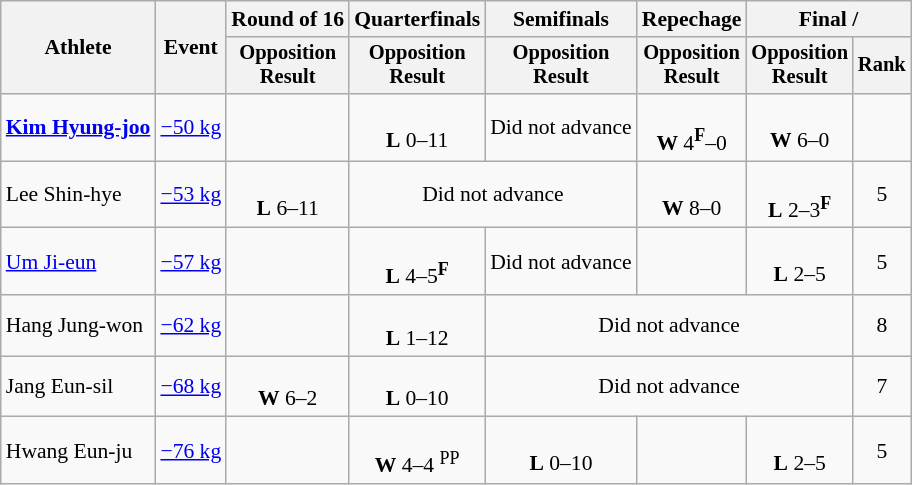<table class=wikitable style=font-size:90%;text-align:center>
<tr>
<th rowspan="2">Athlete</th>
<th rowspan="2">Event</th>
<th>Round of 16</th>
<th>Quarterfinals</th>
<th>Semifinals</th>
<th>Repechage</th>
<th colspan=2>Final / </th>
</tr>
<tr style=font-size:95%>
<th>Opposition<br>Result</th>
<th>Opposition<br>Result</th>
<th>Opposition<br>Result</th>
<th>Opposition<br>Result</th>
<th>Opposition<br>Result</th>
<th>Rank</th>
</tr>
<tr>
<td align=left><strong><a href='#'>Kim Hyung-joo</a></strong></td>
<td align=left><a href='#'>−50 kg</a></td>
<td></td>
<td><br><strong>L</strong> 0–11</td>
<td>Did not advance</td>
<td><br><strong>W</strong> 4<sup><strong>F</strong></sup>–0</td>
<td><br><strong>W</strong> 6–0</td>
<td></td>
</tr>
<tr>
<td align=left>Lee Shin-hye</td>
<td align=left><a href='#'>−53 kg</a></td>
<td><br><strong>L</strong> 6–11</td>
<td colspan=2>Did not advance</td>
<td><br><strong>W</strong> 8–0</td>
<td><br><strong>L</strong> 2–3<sup><strong>F</strong></sup></td>
<td>5</td>
</tr>
<tr>
<td align=left><a href='#'>Um Ji-eun</a></td>
<td align=left><a href='#'>−57 kg</a></td>
<td></td>
<td><br><strong>L</strong> 4–5<sup><strong>F</strong></sup></td>
<td>Did not advance</td>
<td></td>
<td><br><strong>L</strong> 2–5</td>
<td>5</td>
</tr>
<tr>
<td align=left>Hang Jung-won</td>
<td align=left><a href='#'>−62 kg</a></td>
<td></td>
<td><br><strong>L</strong> 1–12</td>
<td colspan=3>Did not advance</td>
<td>8</td>
</tr>
<tr>
<td align=left>Jang Eun-sil</td>
<td align=left><a href='#'>−68 kg</a></td>
<td><br><strong>W</strong> 6–2</td>
<td><br><strong>L</strong> 0–10</td>
<td colspan=3>Did not advance</td>
<td>7</td>
</tr>
<tr>
<td align=left>Hwang Eun-ju</td>
<td align=left><a href='#'>−76 kg</a></td>
<td></td>
<td><br><strong>W</strong> 4–4 <sup>PP</sup></td>
<td><br><strong>L</strong> 0–10</td>
<td></td>
<td><br><strong>L</strong> 2–5</td>
<td>5</td>
</tr>
</table>
